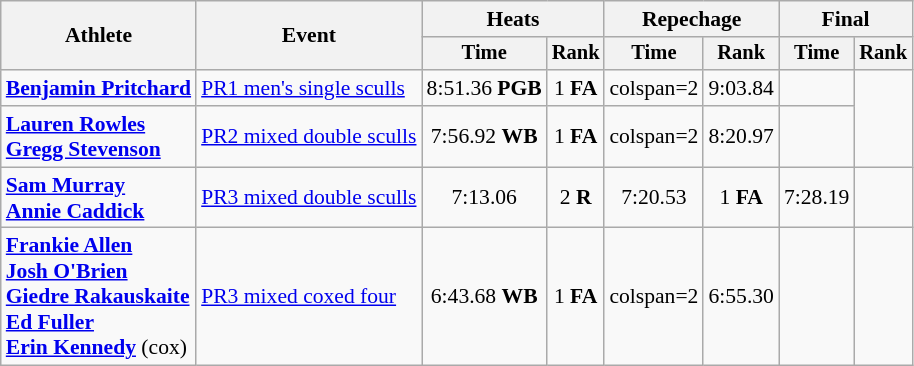<table class="wikitable" style="font-size:90%">
<tr>
<th rowspan=2>Athlete</th>
<th rowspan=2>Event</th>
<th colspan=2>Heats</th>
<th colspan=2>Repechage</th>
<th colspan=2>Final</th>
</tr>
<tr style="font-size:95%">
<th>Time</th>
<th>Rank</th>
<th>Time</th>
<th>Rank</th>
<th>Time</th>
<th>Rank</th>
</tr>
<tr style="text-align:center">
<td style="text-align:left"><strong><a href='#'>Benjamin Pritchard</a></strong></td>
<td style="text-align:left"><a href='#'>PR1 men's single sculls</a></td>
<td>8:51.36 <strong>PGB</strong></td>
<td>1 <strong>FA</strong></td>
<td>colspan=2 </td>
<td>9:03.84</td>
<td></td>
</tr>
<tr style="text-align:center">
<td style="text-align:left"><strong><a href='#'>Lauren Rowles</a></strong><br><strong><a href='#'>Gregg Stevenson</a></strong></td>
<td style="text-align:left"><a href='#'>PR2 mixed double sculls</a></td>
<td>7:56.92 <strong>WB</strong></td>
<td>1 <strong>FA</strong></td>
<td>colspan=2 </td>
<td>8:20.97</td>
<td></td>
</tr>
<tr style="text-align:center">
<td style="text-align:left"><strong><a href='#'> Sam Murray</a></strong><br><strong><a href='#'>Annie Caddick</a></strong></td>
<td style="text-align:left"><a href='#'>PR3 mixed double sculls</a></td>
<td>7:13.06</td>
<td>2 <strong>R</strong></td>
<td>7:20.53</td>
<td>1 <strong>FA</strong></td>
<td>7:28.19</td>
<td></td>
</tr>
<tr style="text-align:center">
<td style="text-align:left"><strong><a href='#'>Frankie Allen</a></strong><br><strong><a href='#'>Josh O'Brien</a></strong><br><strong><a href='#'>Giedre Rakauskaite</a></strong><br><strong><a href='#'>Ed Fuller</a></strong><br><strong><a href='#'>Erin Kennedy</a></strong> (cox)</td>
<td style="text-align:left"><a href='#'>PR3 mixed coxed four</a></td>
<td>6:43.68 <strong>WB</strong></td>
<td>1 <strong>FA</strong></td>
<td>colspan=2 </td>
<td>6:55.30</td>
<td></td>
</tr>
</table>
